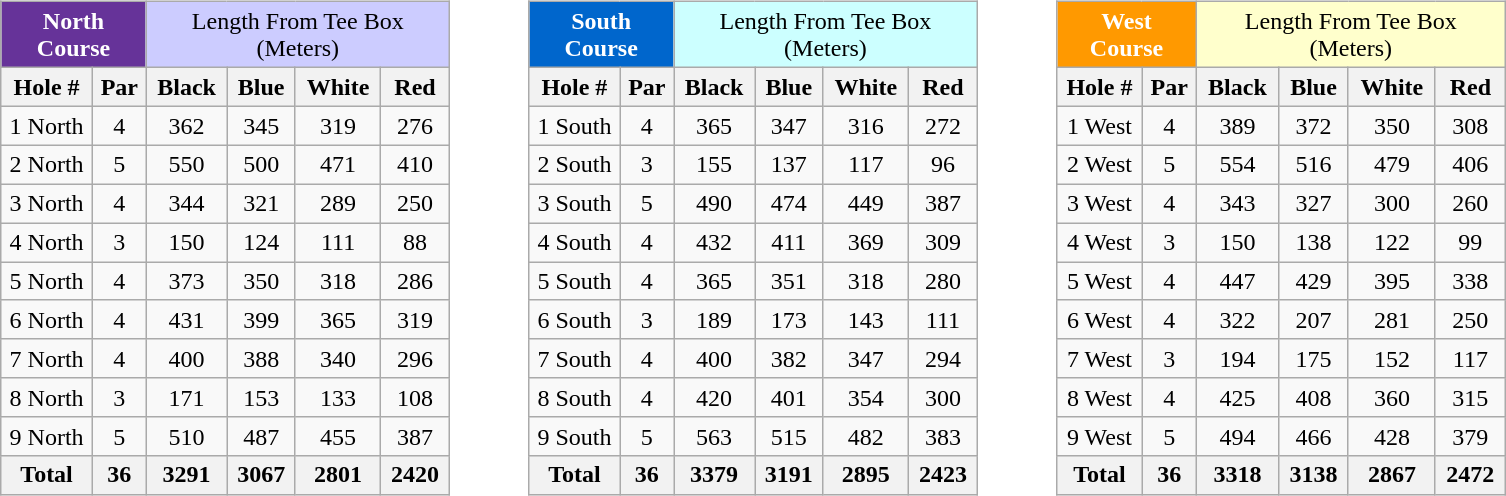<table align="center">
<tr>
<td><br><table class="wikitable" style="text-align: center; width: 300px; height: 330px;">
<tr>
<td colspan=2 style="background:#663399; color:white; text-align:center;"><strong>North Course</strong></td>
<td colspan=4 style="background:#CCCCFF; text-align:center;">Length From Tee Box (Meters)</td>
</tr>
<tr>
<th>Hole #</th>
<th>Par</th>
<th>Black</th>
<th>Blue</th>
<th>White</th>
<th>Red</th>
</tr>
<tr>
<td>1 North</td>
<td>4</td>
<td>362</td>
<td>345</td>
<td>319</td>
<td>276</td>
</tr>
<tr>
<td>2 North</td>
<td>5</td>
<td>550</td>
<td>500</td>
<td>471</td>
<td>410</td>
</tr>
<tr>
<td>3 North</td>
<td>4</td>
<td>344</td>
<td>321</td>
<td>289</td>
<td>250</td>
</tr>
<tr>
<td>4 North</td>
<td>3</td>
<td>150</td>
<td>124</td>
<td>111</td>
<td>88</td>
</tr>
<tr>
<td>5 North</td>
<td>4</td>
<td>373</td>
<td>350</td>
<td>318</td>
<td>286</td>
</tr>
<tr>
<td>6 North</td>
<td>4</td>
<td>431</td>
<td>399</td>
<td>365</td>
<td>319</td>
</tr>
<tr>
<td>7 North</td>
<td>4</td>
<td>400</td>
<td>388</td>
<td>340</td>
<td>296</td>
</tr>
<tr>
<td>8 North</td>
<td>3</td>
<td>171</td>
<td>153</td>
<td>133</td>
<td>108</td>
</tr>
<tr>
<td>9 North</td>
<td>5</td>
<td>510</td>
<td>487</td>
<td>455</td>
<td>387</td>
</tr>
<tr>
<th>Total</th>
<th>36</th>
<th>3291</th>
<th>3067</th>
<th>2801</th>
<th>2420</th>
</tr>
</table>
</td>
<td>       </td>
<td><br><table class="wikitable" style="text-align: center; width: 300px; height: 330px;">
<tr>
<td colspan=2 style="background:#0066CC; color:white; text-align:center;"><strong>South Course</strong></td>
<td colspan=4 style="background:#CCFFFF; text-align:center;">Length From Tee Box (Meters)</td>
</tr>
<tr>
<th>Hole #</th>
<th>Par</th>
<th>Black</th>
<th>Blue</th>
<th>White</th>
<th>Red</th>
</tr>
<tr>
<td>1 South</td>
<td>4</td>
<td>365</td>
<td>347</td>
<td>316</td>
<td>272</td>
</tr>
<tr>
<td>2 South</td>
<td>3</td>
<td>155</td>
<td>137</td>
<td>117</td>
<td>96</td>
</tr>
<tr>
<td>3 South</td>
<td>5</td>
<td>490</td>
<td>474</td>
<td>449</td>
<td>387</td>
</tr>
<tr>
<td>4 South</td>
<td>4</td>
<td>432</td>
<td>411</td>
<td>369</td>
<td>309</td>
</tr>
<tr>
<td>5 South</td>
<td>4</td>
<td>365</td>
<td>351</td>
<td>318</td>
<td>280</td>
</tr>
<tr>
<td>6 South</td>
<td>3</td>
<td>189</td>
<td>173</td>
<td>143</td>
<td>111</td>
</tr>
<tr>
<td>7 South</td>
<td>4</td>
<td>400</td>
<td>382</td>
<td>347</td>
<td>294</td>
</tr>
<tr>
<td>8 South</td>
<td>4</td>
<td>420</td>
<td>401</td>
<td>354</td>
<td>300</td>
</tr>
<tr>
<td>9 South</td>
<td>5</td>
<td>563</td>
<td>515</td>
<td>482</td>
<td>383</td>
</tr>
<tr>
<th>Total</th>
<th>36</th>
<th>3379</th>
<th>3191</th>
<th>2895</th>
<th>2423</th>
</tr>
</table>
</td>
<td>       </td>
<td><br><table class="wikitable" style="text-align: center; width: 300px; height: 330px;">
<tr>
<td colspan=2 style="background:#FF9900; color:white; text-align:center;"><strong>West Course</strong></td>
<td colspan=4 style="background:#FFFFCC; text-align:center;">Length From Tee Box (Meters)</td>
</tr>
<tr>
<th>Hole #</th>
<th>Par</th>
<th>Black</th>
<th>Blue</th>
<th>White</th>
<th>Red</th>
</tr>
<tr>
<td>1 West</td>
<td>4</td>
<td>389</td>
<td>372</td>
<td>350</td>
<td>308</td>
</tr>
<tr>
<td>2 West</td>
<td>5</td>
<td>554</td>
<td>516</td>
<td>479</td>
<td>406</td>
</tr>
<tr>
<td>3 West</td>
<td>4</td>
<td>343</td>
<td>327</td>
<td>300</td>
<td>260</td>
</tr>
<tr>
<td>4 West</td>
<td>3</td>
<td>150</td>
<td>138</td>
<td>122</td>
<td>99</td>
</tr>
<tr>
<td>5 West</td>
<td>4</td>
<td>447</td>
<td>429</td>
<td>395</td>
<td>338</td>
</tr>
<tr>
<td>6 West</td>
<td>4</td>
<td>322</td>
<td>207</td>
<td>281</td>
<td>250</td>
</tr>
<tr>
<td>7 West</td>
<td>3</td>
<td>194</td>
<td>175</td>
<td>152</td>
<td>117</td>
</tr>
<tr>
<td>8 West</td>
<td>4</td>
<td>425</td>
<td>408</td>
<td>360</td>
<td>315</td>
</tr>
<tr>
<td>9 West</td>
<td>5</td>
<td>494</td>
<td>466</td>
<td>428</td>
<td>379</td>
</tr>
<tr>
<th>Total</th>
<th>36</th>
<th>3318</th>
<th>3138</th>
<th>2867</th>
<th>2472</th>
</tr>
</table>
</td>
</tr>
</table>
